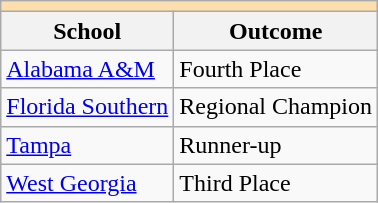<table class="wikitable" style="float:left; margin-right:1em;">
<tr>
<th colspan="3" style="background:#ffdead;"></th>
</tr>
<tr>
<th>School</th>
<th>Outcome</th>
</tr>
<tr>
<td><a href='#'>Alabama A&M</a></td>
<td>Fourth Place</td>
</tr>
<tr>
<td><a href='#'>Florida Southern</a></td>
<td>Regional Champion</td>
</tr>
<tr>
<td><a href='#'>Tampa</a></td>
<td>Runner-up</td>
</tr>
<tr>
<td><a href='#'>West Georgia</a></td>
<td>Third Place</td>
</tr>
</table>
